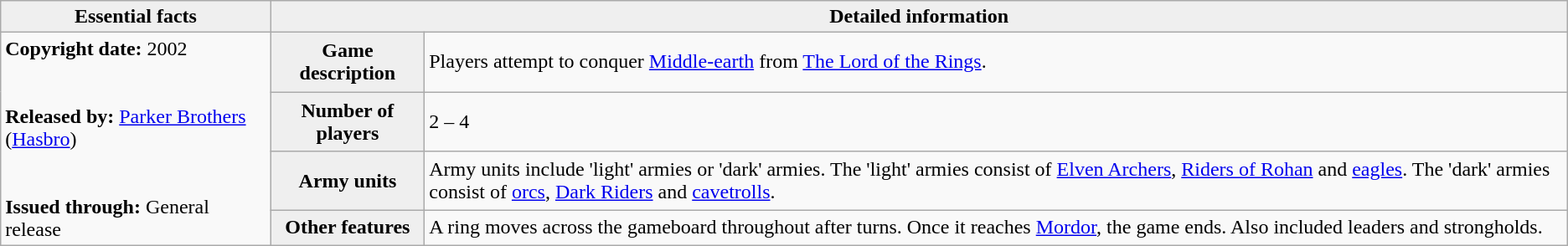<table class="wikitable">
<tr>
<th style="background:#efefef;">Essential facts</th>
<th style="background:#efefef;" colspan=2>Detailed information</th>
</tr>
<tr>
<td rowspan=4><strong>Copyright date:</strong> 2002<br><br><br> <strong>Released by:</strong> <a href='#'>Parker Brothers</a> (<a href='#'>Hasbro</a>) <br><br><br> <strong>Issued through:</strong> General release</td>
<th style="background:#efefef;">Game description</th>
<td>Players attempt to conquer <a href='#'>Middle-earth</a> from <a href='#'>The Lord of the Rings</a>.</td>
</tr>
<tr>
<th style="background:#efefef;">Number of players</th>
<td>2 – 4</td>
</tr>
<tr>
<th style="background:#efefef;">Army units</th>
<td>Army units include 'light' armies or 'dark' armies. The 'light' armies consist of <a href='#'>Elven Archers</a>, <a href='#'>Riders of Rohan</a> and <a href='#'>eagles</a>. The 'dark' armies consist of <a href='#'>orcs</a>, <a href='#'>Dark Riders</a> and <a href='#'>cavetrolls</a>.</td>
</tr>
<tr>
<th style="background:#efefef;">Other features</th>
<td>A ring moves across the gameboard throughout after turns. Once it reaches <a href='#'>Mordor</a>, the game ends. Also included leaders and strongholds.</td>
</tr>
</table>
